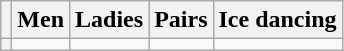<table class="wikitable">
<tr>
<th></th>
<th>Men</th>
<th>Ladies</th>
<th>Pairs</th>
<th>Ice dancing</th>
</tr>
<tr>
<th></th>
<td></td>
<td></td>
<td></td>
<td></td>
</tr>
</table>
